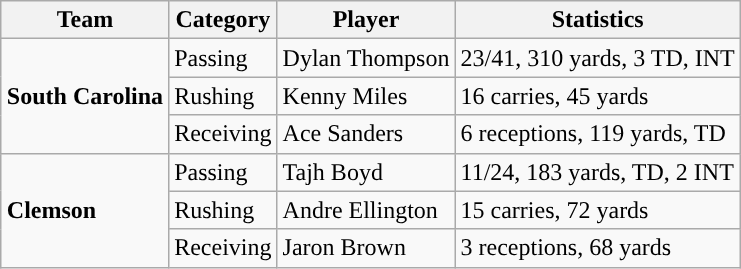<table class="wikitable" style="float: right;">
<tr>
<th>Team</th>
<th>Category</th>
<th>Player</th>
<th>Statistics</th>
</tr>
<tr>
<td rowspan=3><strong>South Carolina</strong></td>
<td>Passing</td>
<td>Dylan Thompson</td>
<td>23/41, 310 yards, 3 TD, INT</td>
</tr>
<tr>
<td>Rushing</td>
<td>Kenny Miles</td>
<td>16 carries, 45 yards</td>
</tr>
<tr>
<td>Receiving</td>
<td>Ace Sanders</td>
<td>6 receptions, 119 yards, TD</td>
</tr>
<tr>
<td rowspan=3><strong>Clemson</strong></td>
<td>Passing</td>
<td>Tajh Boyd</td>
<td>11/24, 183 yards, TD, 2 INT</td>
</tr>
<tr>
<td>Rushing</td>
<td>Andre Ellington</td>
<td>15 carries, 72 yards</td>
</tr>
<tr>
<td>Receiving</td>
<td>Jaron Brown</td>
<td>3 receptions, 68 yards</td>
</tr>
</table>
